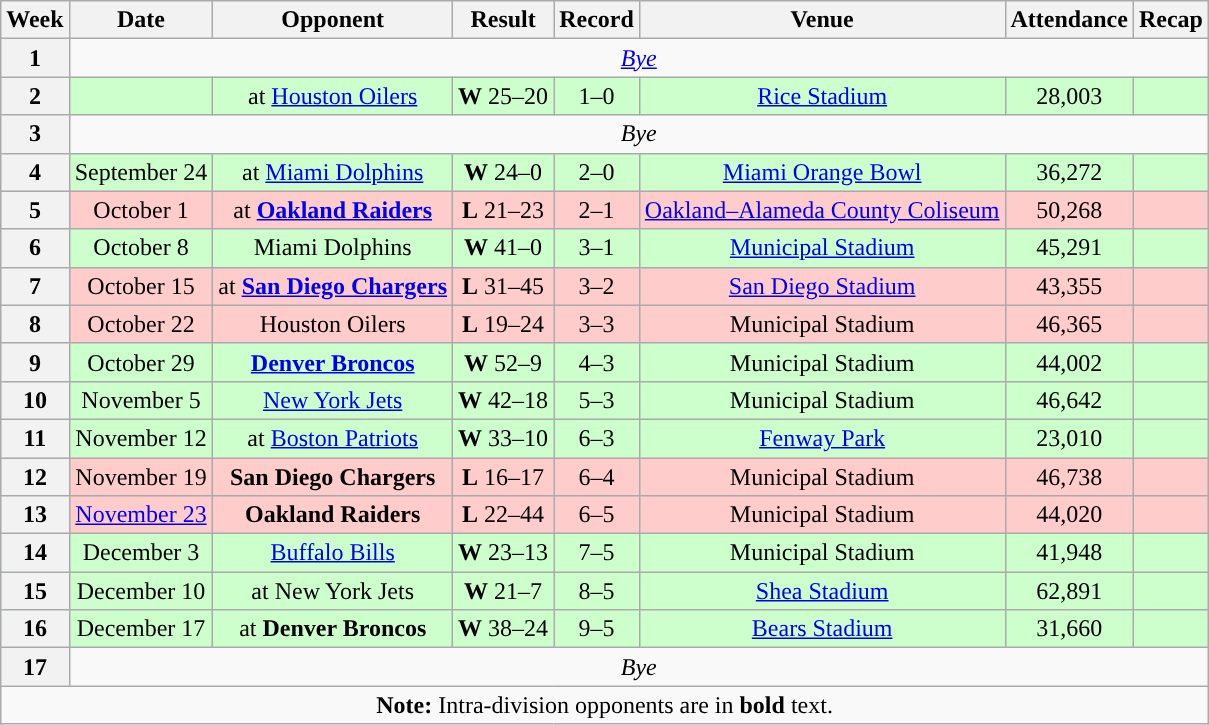<table class="wikitable" style="text-align:center">
<tr>
<th>Week</th>
<th>Date</th>
<th>Opponent</th>
<th>Result</th>
<th>Record</th>
<th>Venue</th>
<th>Attendance</th>
<th>Recap</th>
</tr>
<tr>
<th>1</th>
<td colspan="7"><em><a href='#'>Bye</a></em></td>
</tr>
<tr style="background:#cfc">
<th>2</th>
<td></td>
<td>at <a href='#'>Houston Oilers</a></td>
<td><strong>W</strong> 25–20</td>
<td>1–0</td>
<td><a href='#'>Rice Stadium</a></td>
<td>28,003</td>
<td></td>
</tr>
<tr>
<th>3</th>
<td colspan="7"><em>Bye</em></td>
</tr>
<tr style="background:#cfc">
<th>4</th>
<td>September 24</td>
<td>at <a href='#'>Miami Dolphins</a></td>
<td><strong>W</strong> 24–0</td>
<td>2–0</td>
<td><a href='#'>Miami Orange Bowl</a></td>
<td>36,272</td>
<td></td>
</tr>
<tr style="background:#fcc">
<th>5</th>
<td>October 1</td>
<td>at <strong><a href='#'>Oakland Raiders</a></strong></td>
<td><strong>L</strong> 21–23</td>
<td>2–1</td>
<td><a href='#'>Oakland–Alameda County Coliseum</a></td>
<td>50,268</td>
<td></td>
</tr>
<tr style="background:#cfc">
<th>6</th>
<td>October 8</td>
<td>Miami Dolphins</td>
<td><strong>W</strong> 41–0</td>
<td>3–1</td>
<td><a href='#'>Municipal Stadium</a></td>
<td>45,291</td>
<td></td>
</tr>
<tr style="background:#fcc">
<th>7</th>
<td>October 15</td>
<td>at <strong><a href='#'>San Diego Chargers</a></strong></td>
<td><strong>L</strong> 31–45</td>
<td>3–2</td>
<td><a href='#'>San Diego Stadium</a></td>
<td>43,355</td>
<td></td>
</tr>
<tr style="background:#fcc">
<th>8</th>
<td>October 22</td>
<td>Houston Oilers</td>
<td><strong>L</strong> 19–24</td>
<td>3–3</td>
<td>Municipal Stadium</td>
<td>46,365</td>
<td></td>
</tr>
<tr style="background:#cfc">
<th>9</th>
<td>October 29</td>
<td><strong><a href='#'>Denver Broncos</a></strong></td>
<td><strong>W</strong> 52–9</td>
<td>4–3</td>
<td>Municipal Stadium</td>
<td>44,002</td>
<td></td>
</tr>
<tr style="background:#cfc">
<th>10</th>
<td>November 5</td>
<td><a href='#'>New York Jets</a></td>
<td><strong>W</strong> 42–18</td>
<td>5–3</td>
<td>Municipal Stadium</td>
<td>46,642</td>
<td></td>
</tr>
<tr style="background:#cfc">
<th>11</th>
<td>November 12</td>
<td>at <a href='#'>Boston Patriots</a></td>
<td><strong>W</strong> 33–10</td>
<td>6–3</td>
<td><a href='#'>Fenway Park</a></td>
<td>23,010</td>
<td></td>
</tr>
<tr style="background:#fcc">
<th>12</th>
<td>November 19</td>
<td><strong>San Diego Chargers</strong></td>
<td><strong>L</strong> 16–17</td>
<td>6–4</td>
<td>Municipal Stadium</td>
<td>46,738</td>
<td></td>
</tr>
<tr style="background:#fcc">
<th>13</th>
<td><a href='#'>November 23</a></td>
<td><strong>Oakland Raiders</strong></td>
<td><strong>L</strong> 22–44</td>
<td>6–5</td>
<td>Municipal Stadium</td>
<td>44,020</td>
<td></td>
</tr>
<tr style="background:#cfc">
<th>14</th>
<td>December 3</td>
<td><a href='#'>Buffalo Bills</a></td>
<td><strong>W</strong> 23–13</td>
<td>7–5</td>
<td>Municipal Stadium</td>
<td>41,948</td>
<td></td>
</tr>
<tr style="background:#cfc">
<th>15</th>
<td>December 10</td>
<td>at New York Jets</td>
<td><strong>W</strong> 21–7</td>
<td>8–5</td>
<td><a href='#'>Shea Stadium</a></td>
<td>62,891</td>
<td></td>
</tr>
<tr style="background:#cfc">
<th>16</th>
<td>December 17</td>
<td>at <strong>Denver Broncos</strong></td>
<td><strong>W</strong> 38–24</td>
<td>9–5</td>
<td><a href='#'>Bears Stadium</a></td>
<td>31,660</td>
<td></td>
</tr>
<tr>
<th>17</th>
<td colspan="7"><em>Bye</em></td>
</tr>
<tr>
<td colspan="8"><strong>Note:</strong> Intra-division opponents are in <strong>bold</strong> text.</td>
</tr>
</table>
